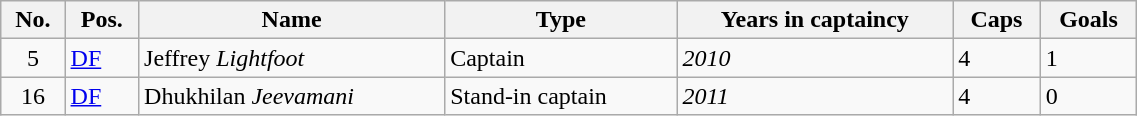<table class="wikitable" style="width:60%;">
<tr>
<th>No.</th>
<th>Pos.</th>
<th>Name</th>
<th>Type</th>
<th>Years in captaincy</th>
<th>Caps</th>
<th>Goals</th>
</tr>
<tr>
<td align=center>5</td>
<td><a href='#'>DF</a></td>
<td>Jeffrey <em>Lightfoot</em></td>
<td>Captain</td>
<td><em>2010</em></td>
<td>4</td>
<td>1</td>
</tr>
<tr>
<td align=center>16</td>
<td><a href='#'>DF</a></td>
<td>Dhukhilan <em>Jeevamani</em></td>
<td>Stand-in captain</td>
<td><em>2011</em></td>
<td>4</td>
<td>0</td>
</tr>
</table>
